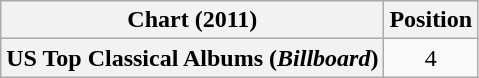<table class="wikitable plainrowheaders" style="text-align:center">
<tr>
<th scope="col">Chart (2011)</th>
<th scope="col">Position</th>
</tr>
<tr>
<th scope="row">US Top Classical Albums (<em>Billboard</em>)</th>
<td>4</td>
</tr>
</table>
